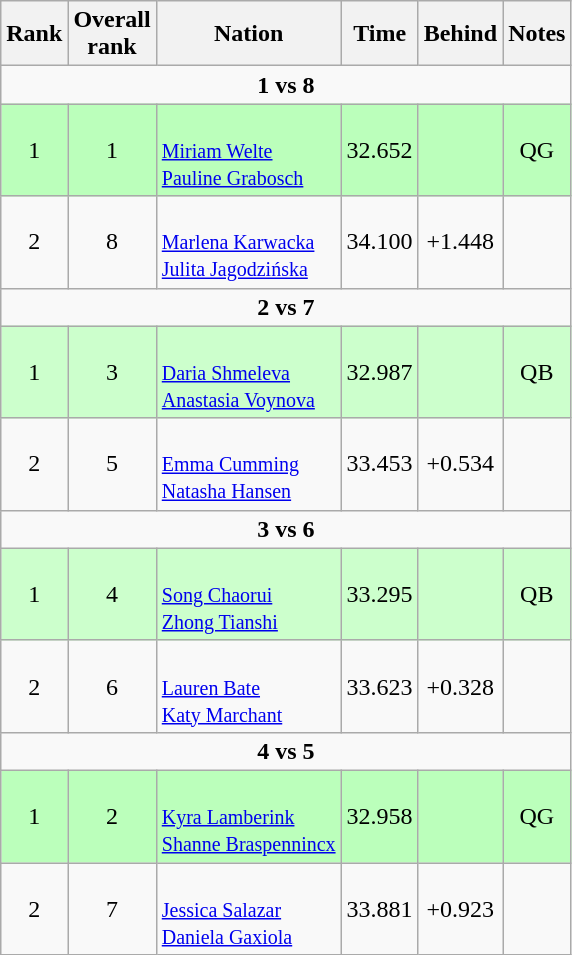<table class="wikitable sortable" style="text-align:center">
<tr>
<th>Rank</th>
<th>Overall<br>rank</th>
<th>Nation</th>
<th>Time</th>
<th>Behind</th>
<th>Notes</th>
</tr>
<tr>
<td colspan="6"><strong>1 vs 8</strong></td>
</tr>
<tr bgcolor=bbffbb>
<td>1</td>
<td>1</td>
<td align=left><br><small><a href='#'>Miriam Welte</a><br><a href='#'>Pauline Grabosch</a> </small></td>
<td>32.652</td>
<td></td>
<td>QG</td>
</tr>
<tr>
<td>2</td>
<td>8</td>
<td align=left><br><small><a href='#'>Marlena Karwacka</a><br><a href='#'>Julita Jagodzińska</a></small></td>
<td>34.100</td>
<td>+1.448</td>
<td></td>
</tr>
<tr>
<td colspan="6"><strong>2 vs 7</strong></td>
</tr>
<tr bgcolor=ccffcc>
<td>1</td>
<td>3</td>
<td align=left><br><small><a href='#'>Daria Shmeleva</a><br><a href='#'>Anastasia Voynova</a></small></td>
<td>32.987</td>
<td></td>
<td>QB</td>
</tr>
<tr>
<td>2</td>
<td>5</td>
<td align=left><br><small><a href='#'>Emma Cumming</a><br><a href='#'>Natasha Hansen</a> </small></td>
<td>33.453</td>
<td>+0.534</td>
<td></td>
</tr>
<tr>
<td colspan="6"><strong>3 vs 6</strong></td>
</tr>
<tr bgcolor=ccffcc>
<td>1</td>
<td>4</td>
<td align=left><br><small><a href='#'>Song Chaorui</a><br><a href='#'>Zhong Tianshi</a></small></td>
<td>33.295</td>
<td></td>
<td>QB</td>
</tr>
<tr>
<td>2</td>
<td>6</td>
<td align=left><br><small><a href='#'>Lauren Bate</a><br><a href='#'>Katy Marchant</a></small></td>
<td>33.623</td>
<td>+0.328</td>
<td></td>
</tr>
<tr>
<td colspan="6"><strong>4 vs 5</strong></td>
</tr>
<tr bgcolor=bbffbb>
<td>1</td>
<td>2</td>
<td align=left><br><small><a href='#'>Kyra Lamberink</a><br><a href='#'>Shanne Braspennincx</a></small></td>
<td>32.958</td>
<td></td>
<td>QG</td>
</tr>
<tr>
<td>2</td>
<td>7</td>
<td align=left><br><small><a href='#'>Jessica Salazar</a><br><a href='#'>Daniela Gaxiola</a></small></td>
<td>33.881</td>
<td>+0.923</td>
<td></td>
</tr>
</table>
